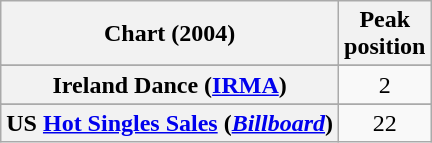<table class="wikitable sortable plainrowheaders" style="text-align:center">
<tr>
<th scope="col">Chart (2004)</th>
<th scope="col">Peak<br>position</th>
</tr>
<tr>
</tr>
<tr>
</tr>
<tr>
</tr>
<tr>
</tr>
<tr>
</tr>
<tr>
</tr>
<tr>
</tr>
<tr>
</tr>
<tr>
</tr>
<tr>
</tr>
<tr>
<th scope="row">Ireland Dance (<a href='#'>IRMA</a>)</th>
<td>2</td>
</tr>
<tr>
</tr>
<tr>
</tr>
<tr>
</tr>
<tr>
</tr>
<tr>
</tr>
<tr>
</tr>
<tr>
</tr>
<tr>
</tr>
<tr>
</tr>
<tr>
<th scope="row">US <a href='#'>Hot Singles Sales</a> (<em><a href='#'>Billboard</a></em>)</th>
<td>22</td>
</tr>
</table>
